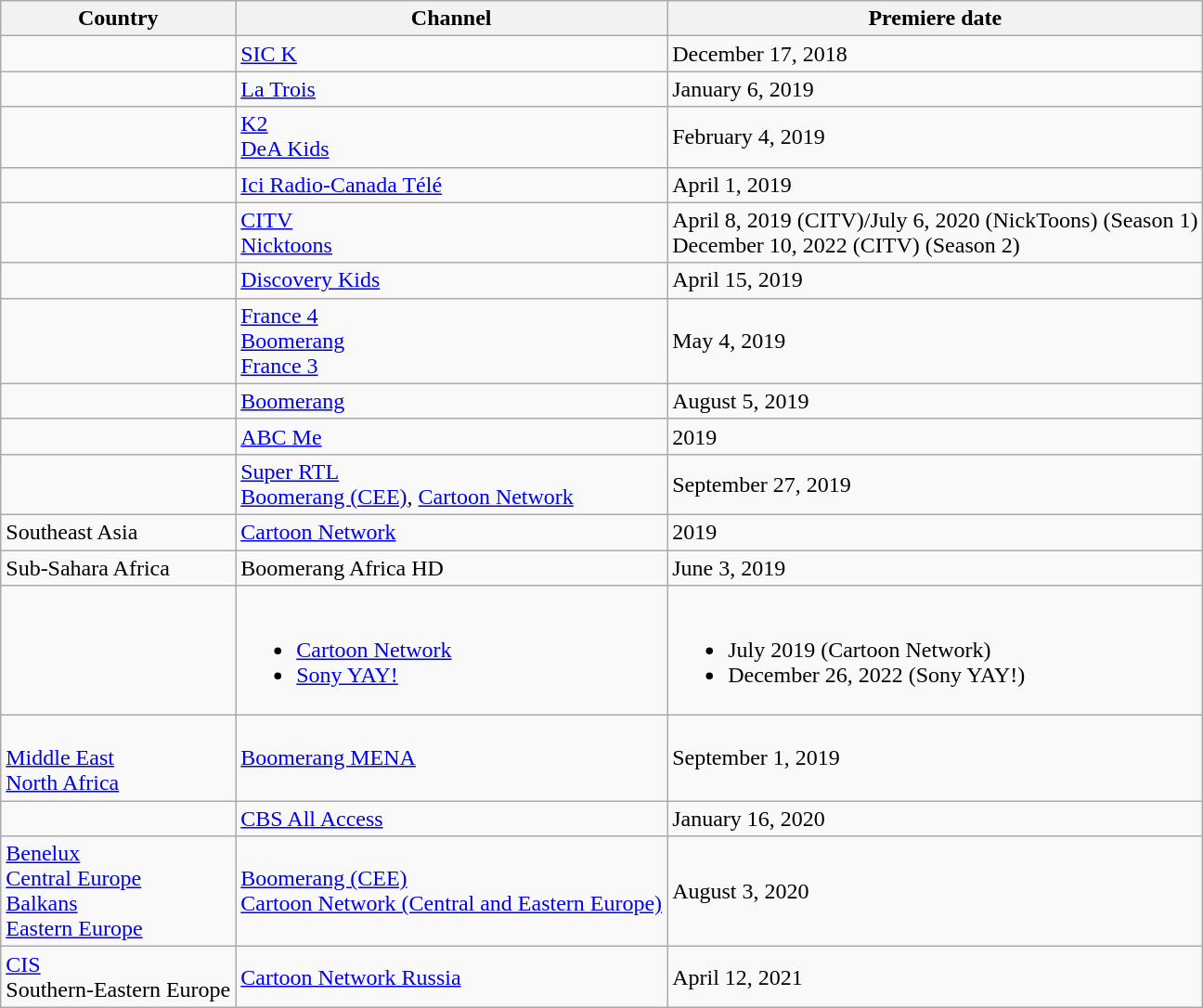<table class="wikitable">
<tr>
<th>Country</th>
<th>Channel</th>
<th>Premiere date</th>
</tr>
<tr>
<td></td>
<td><a href='#'>SIC K</a></td>
<td>December 17, 2018</td>
</tr>
<tr>
<td></td>
<td><a href='#'>La Trois</a></td>
<td>January 6, 2019</td>
</tr>
<tr>
<td></td>
<td><a href='#'>K2</a><br><a href='#'>DeA Kids</a></td>
<td>February 4, 2019</td>
</tr>
<tr>
<td></td>
<td><a href='#'>Ici Radio-Canada Télé</a></td>
<td>April 1, 2019</td>
</tr>
<tr>
<td></td>
<td><a href='#'>CITV</a> <br><a href='#'>Nicktoons</a></td>
<td>April 8, 2019 (CITV)/July 6, 2020 (NickToons) (Season 1)<br>December 10, 2022 (CITV) (Season 2)</td>
</tr>
<tr>
<td><br></td>
<td><a href='#'>Discovery Kids</a></td>
<td>April 15, 2019</td>
</tr>
<tr>
<td></td>
<td><a href='#'>France 4</a><br><a href='#'>Boomerang</a><br><a href='#'>France 3</a></td>
<td>May 4, 2019</td>
</tr>
<tr>
<td></td>
<td><a href='#'>Boomerang</a></td>
<td>August 5, 2019</td>
</tr>
<tr>
<td></td>
<td><a href='#'>ABC Me</a></td>
<td>2019</td>
</tr>
<tr>
<td><br><br></td>
<td><a href='#'>Super RTL</a><br><a href='#'>Boomerang (CEE)</a>, <a href='#'>Cartoon Network</a></td>
<td>September 27, 2019</td>
</tr>
<tr>
<td>Southeast Asia</td>
<td><a href='#'>Cartoon Network</a></td>
<td>2019</td>
</tr>
<tr>
<td>Sub-Sahara Africa</td>
<td>Boomerang Africa HD</td>
<td>June 3, 2019</td>
</tr>
<tr>
<td></td>
<td><br><ul><li><a href='#'>Cartoon Network</a></li><li><a href='#'>Sony YAY!</a></li></ul></td>
<td><br><ul><li>July 2019 (Cartoon Network)</li><li>December 26, 2022 (Sony YAY!)</li></ul></td>
</tr>
<tr>
<td><br><a href='#'>Middle East</a><br><a href='#'>North Africa</a></td>
<td><a href='#'>Boomerang MENA</a></td>
<td>September 1, 2019</td>
</tr>
<tr>
<td></td>
<td><a href='#'>CBS All Access</a></td>
<td>January 16, 2020</td>
</tr>
<tr>
<td><a href='#'>Benelux</a><br><a href='#'>Central Europe</a><br><a href='#'>Balkans</a><br><a href='#'>Eastern Europe</a></td>
<td><a href='#'>Boomerang (CEE)</a><br><a href='#'>Cartoon Network (Central and Eastern Europe)</a></td>
<td>August 3, 2020</td>
</tr>
<tr>
<td><a href='#'>CIS</a><br>Southern-Eastern Europe</td>
<td><a href='#'>Cartoon Network Russia</a></td>
<td>April 12, 2021</td>
</tr>
</table>
